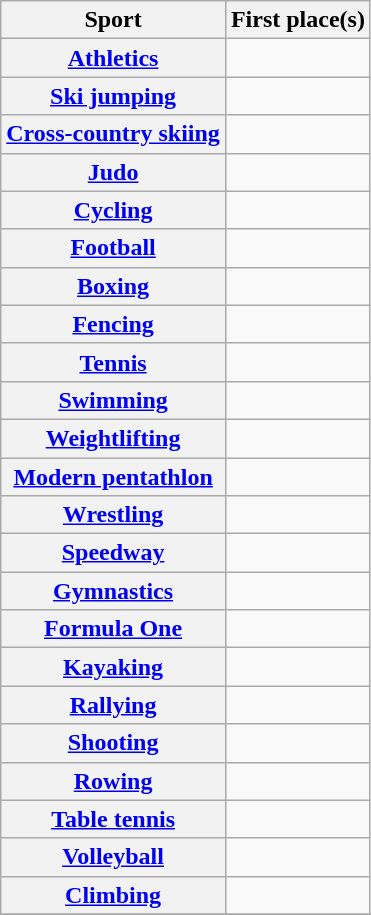<table class="wikitable plainrowheaders sortable">
<tr>
<th scope=col>Sport</th>
<th scope=col>First place(s)</th>
</tr>
<tr>
<th scope=row><a href='#'>Athletics</a></th>
<td align=center></td>
</tr>
<tr>
<th scope=row><a href='#'>Ski jumping</a></th>
<td align=center></td>
</tr>
<tr>
<th scope=row><a href='#'>Cross-country skiing</a></th>
<td align=center></td>
</tr>
<tr>
<th scope=row><a href='#'>Judo</a></th>
<td align=center></td>
</tr>
<tr>
<th scope=row><a href='#'>Cycling</a></th>
<td align=center></td>
</tr>
<tr>
<th scope=row><a href='#'>Football</a></th>
<td align=center></td>
</tr>
<tr>
<th scope=row><a href='#'>Boxing</a></th>
<td align=center></td>
</tr>
<tr>
<th scope=row><a href='#'>Fencing</a></th>
<td align=center></td>
</tr>
<tr>
<th scope=row><a href='#'>Tennis</a></th>
<td align=center></td>
</tr>
<tr>
<th scope=row><a href='#'>Swimming</a></th>
<td align=center></td>
</tr>
<tr>
<th scope=row><a href='#'>Weightlifting</a></th>
<td align=center></td>
</tr>
<tr>
<th scope=row><a href='#'>Modern pentathlon</a></th>
<td align=center></td>
</tr>
<tr>
<th scope=row><a href='#'>Wrestling</a></th>
<td align=center></td>
</tr>
<tr>
<th scope=row><a href='#'>Speedway</a></th>
<td align=center></td>
</tr>
<tr>
<th scope=row><a href='#'>Gymnastics</a></th>
<td align=center></td>
</tr>
<tr>
<th scope=row><a href='#'>Formula One</a></th>
<td align=center></td>
</tr>
<tr>
<th scope=row><a href='#'>Kayaking</a></th>
<td align=center></td>
</tr>
<tr>
<th scope=row><a href='#'>Rallying</a></th>
<td align=center></td>
</tr>
<tr>
<th scope=row><a href='#'>Shooting</a></th>
<td align=center></td>
</tr>
<tr>
<th scope=row><a href='#'>Rowing</a></th>
<td align=center></td>
</tr>
<tr>
<th scope=row><a href='#'>Table tennis</a></th>
<td align=center></td>
</tr>
<tr>
<th scope=row><a href='#'>Volleyball</a></th>
<td align=center></td>
</tr>
<tr>
<th scope=row><a href='#'>Climbing</a></th>
<td align=center></td>
</tr>
<tr>
</tr>
</table>
